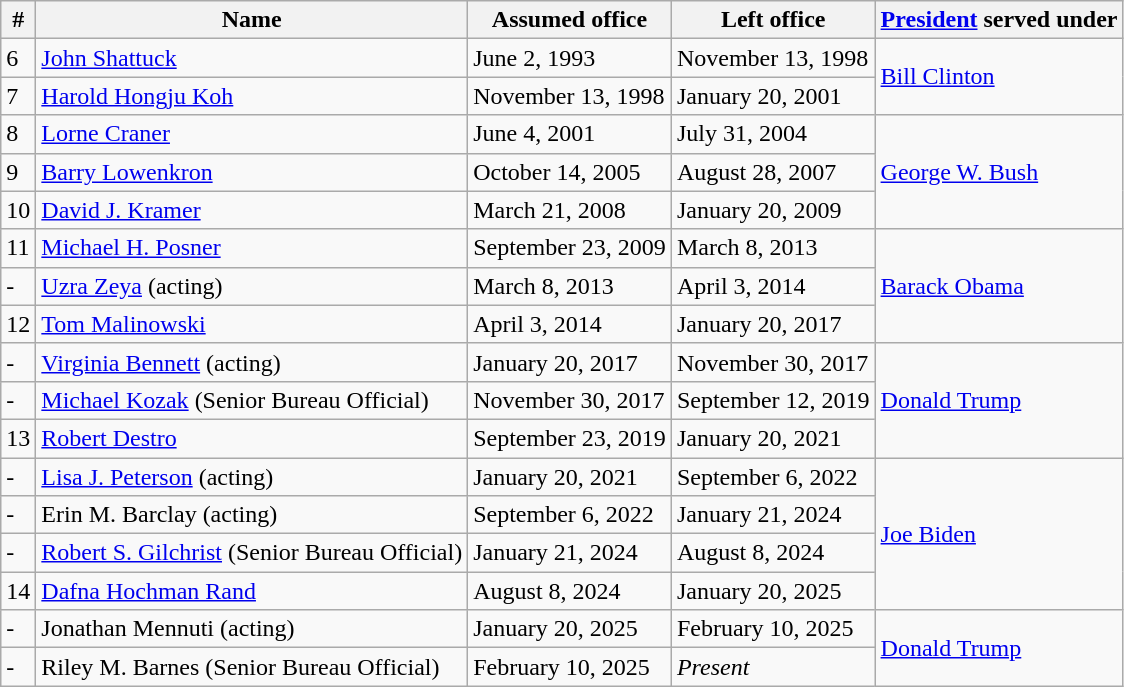<table class="wikitable">
<tr>
<th>#</th>
<th>Name</th>
<th>Assumed office</th>
<th>Left office</th>
<th><a href='#'>President</a> served under</th>
</tr>
<tr>
<td>6</td>
<td><a href='#'>John Shattuck</a></td>
<td>June 2, 1993</td>
<td>November 13, 1998</td>
<td rowspan="2"><a href='#'>Bill Clinton</a></td>
</tr>
<tr>
<td>7</td>
<td><a href='#'>Harold Hongju Koh</a></td>
<td>November 13, 1998</td>
<td>January 20, 2001</td>
</tr>
<tr>
<td>8</td>
<td><a href='#'>Lorne Craner</a></td>
<td>June 4, 2001</td>
<td>July 31, 2004</td>
<td rowspan="3"><a href='#'>George W. Bush</a></td>
</tr>
<tr>
<td>9</td>
<td><a href='#'>Barry Lowenkron</a></td>
<td>October 14, 2005</td>
<td>August 28, 2007</td>
</tr>
<tr>
<td>10</td>
<td><a href='#'>David J. Kramer</a></td>
<td>March 21, 2008</td>
<td>January 20, 2009</td>
</tr>
<tr>
<td>11</td>
<td><a href='#'>Michael H. Posner</a></td>
<td>September 23, 2009</td>
<td>March 8, 2013</td>
<td rowspan="3"><a href='#'>Barack Obama</a></td>
</tr>
<tr>
<td>-</td>
<td><a href='#'>Uzra Zeya</a> (acting)</td>
<td>March 8, 2013</td>
<td>April 3, 2014</td>
</tr>
<tr>
<td>12</td>
<td><a href='#'>Tom Malinowski</a></td>
<td>April 3, 2014</td>
<td>January 20, 2017</td>
</tr>
<tr>
<td>-</td>
<td><a href='#'>Virginia Bennett</a> (acting)</td>
<td>January 20, 2017</td>
<td>November 30, 2017</td>
<td rowspan="3"><a href='#'>Donald Trump</a></td>
</tr>
<tr>
<td>-</td>
<td><a href='#'>Michael Kozak</a> (Senior  Bureau Official)</td>
<td>November 30, 2017</td>
<td>September 12, 2019</td>
</tr>
<tr>
<td>13</td>
<td><a href='#'>Robert Destro</a></td>
<td>September 23, 2019</td>
<td>January 20, 2021</td>
</tr>
<tr>
<td>-</td>
<td><a href='#'>Lisa J. Peterson</a> (acting)</td>
<td>January 20, 2021</td>
<td>September 6, 2022</td>
<td rowspan="4"><a href='#'>Joe Biden</a></td>
</tr>
<tr>
<td>-</td>
<td>Erin M. Barclay (acting)</td>
<td>September 6, 2022</td>
<td>January 21, 2024</td>
</tr>
<tr>
<td>-</td>
<td><a href='#'>Robert S. Gilchrist</a> (Senior Bureau Official)</td>
<td>January 21, 2024</td>
<td>August 8, 2024</td>
</tr>
<tr>
<td>14</td>
<td><a href='#'>Dafna Hochman Rand</a></td>
<td>August 8, 2024</td>
<td>January 20, 2025</td>
</tr>
<tr>
<td>-</td>
<td>Jonathan Mennuti (acting)</td>
<td>January 20, 2025</td>
<td>February 10, 2025</td>
<td rowspan=2><a href='#'>Donald Trump</a></td>
</tr>
<tr>
<td>-</td>
<td>Riley M. Barnes (Senior Bureau Official)</td>
<td>February 10, 2025</td>
<td><em>Present</em></td>
</tr>
</table>
